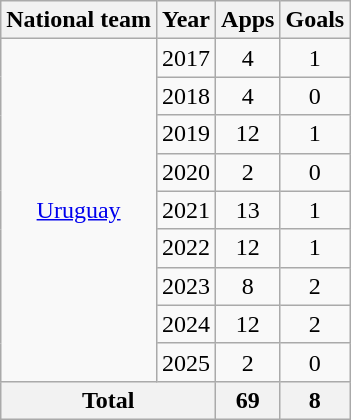<table class="wikitable" style="text-align: center;">
<tr>
<th>National team</th>
<th>Year</th>
<th>Apps</th>
<th>Goals</th>
</tr>
<tr>
<td rowspan="9"><a href='#'>Uruguay</a></td>
<td>2017</td>
<td>4</td>
<td>1</td>
</tr>
<tr>
<td>2018</td>
<td>4</td>
<td>0</td>
</tr>
<tr>
<td>2019</td>
<td>12</td>
<td>1</td>
</tr>
<tr>
<td>2020</td>
<td>2</td>
<td>0</td>
</tr>
<tr>
<td>2021</td>
<td>13</td>
<td>1</td>
</tr>
<tr>
<td>2022</td>
<td>12</td>
<td>1</td>
</tr>
<tr>
<td>2023</td>
<td>8</td>
<td>2</td>
</tr>
<tr>
<td>2024</td>
<td>12</td>
<td>2</td>
</tr>
<tr>
<td>2025</td>
<td>2</td>
<td>0</td>
</tr>
<tr>
<th colspan="2">Total</th>
<th>69</th>
<th>8</th>
</tr>
</table>
